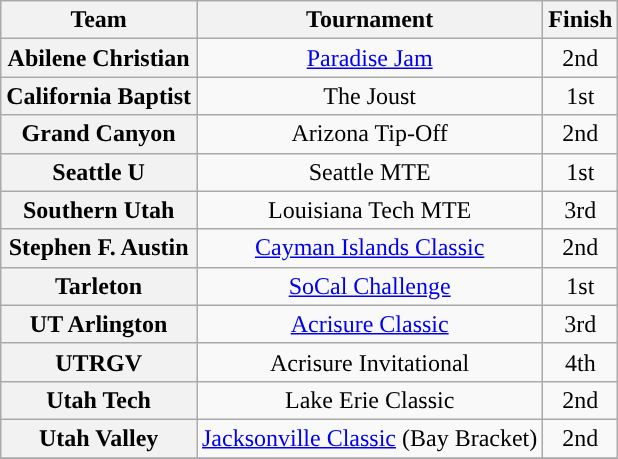<table class="wikitable">
<tr>
<th>Team</th>
<th>Tournament</th>
<th>Finish</th>
</tr>
<tr style="text-align:center;">
<th>Abilene Christian</th>
<td><a href='#'>Paradise Jam</a></td>
<td>2nd</td>
</tr>
<tr style="text-align:center;">
<th>California Baptist</th>
<td>The Joust</td>
<td>1st</td>
</tr>
<tr style="text-align:center;">
<th>Grand Canyon</th>
<td>Arizona Tip-Off</td>
<td>2nd</td>
</tr>
<tr style="text-align:center;">
<th>Seattle U</th>
<td>Seattle MTE</td>
<td>1st</td>
</tr>
<tr style="text-align:center;">
<th>Southern Utah</th>
<td>Louisiana Tech MTE</td>
<td>3rd</td>
</tr>
<tr style="text-align:center;">
<th>Stephen F. Austin</th>
<td><a href='#'>Cayman Islands Classic</a></td>
<td>2nd</td>
</tr>
<tr style="text-align:center;">
<th>Tarleton</th>
<td><a href='#'>SoCal Challenge</a></td>
<td>1st</td>
</tr>
<tr style="text-align:center;">
<th>UT Arlington</th>
<td><a href='#'>Acrisure Classic</a></td>
<td>3rd</td>
</tr>
<tr style="text-align:center;">
<th>UTRGV</th>
<td>Acrisure Invitational</td>
<td>4th</td>
</tr>
<tr style="text-align:center;">
<th>Utah Tech</th>
<td>Lake Erie Classic</td>
<td>2nd</td>
</tr>
<tr style="text-align:center;">
<th>Utah Valley</th>
<td><a href='#'>Jacksonville Classic</a> (Bay Bracket)</td>
<td>2nd</td>
</tr>
<tr>
</tr>
</table>
